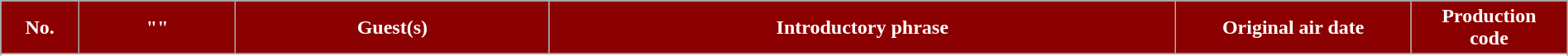<table class="wikitable plainrowheaders" style="width:100%; margin:auto;">
<tr>
<th style="background-color: #8B0000; color:#ffffff" width=5%><abbr>No.</abbr></th>
<th style="background-color: #8B0000; color:#ffffff" width=10%>"<a href='#'></a>"</th>
<th style="background-color: #8B0000; color:#ffffff" width=20%>Guest(s)</th>
<th style="background-color: #8B0000; color:#ffffff" width=40%>Introductory phrase</th>
<th style="background-color: #8B0000; color:#ffffff" width=15%>Original air date</th>
<th style="background-color: #8B0000; color:#ffffff" width=10%>Production <br> code</th>
</tr>
<tr>
</tr>
<tr>
</tr>
<tr>
</tr>
<tr>
</tr>
<tr>
</tr>
<tr>
</tr>
<tr>
</tr>
<tr>
</tr>
<tr>
</tr>
<tr>
</tr>
<tr>
</tr>
<tr>
</tr>
<tr>
</tr>
<tr>
</tr>
</table>
